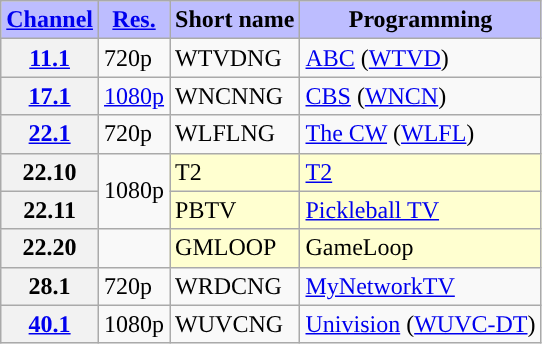<table class="wikitable">
<tr>
<th style="background-color: #bdbdff" scope="col"><a href='#'>Channel</a></th>
<th style="background-color: #bdbdff" scope="col"><a href='#'>Res.</a></th>
<th style="background-color: #bdbdff" scope="col">Short name</th>
<th style="background-color: #bdbdff" scope="col">Programming</th>
</tr>
<tr>
<th scope = "row"><a href='#'>11.1</a></th>
<td>720p</td>
<td>WTVDNG</td>
<td><a href='#'>ABC</a> (<a href='#'>WTVD</a>)</td>
</tr>
<tr>
<th scope = "row"><a href='#'>17.1</a></th>
<td><a href='#'>1080p</a></td>
<td>WNCNNG</td>
<td><a href='#'>CBS</a> (<a href='#'>WNCN</a>)</td>
</tr>
<tr>
<th scope = "row"><a href='#'>22.1</a></th>
<td>720p</td>
<td>WLFLNG</td>
<td><a href='#'>The CW</a> (<a href='#'>WLFL</a>)</td>
</tr>
<tr>
<th scope = "row">22.10</th>
<td rowspan=2>1080p</td>
<td style="background-color:#ffffd0">T2</td>
<td style="background-color:#ffffd0"><a href='#'>T2</a></td>
</tr>
<tr>
<th scope = "row">22.11</th>
<td style="background-color:#ffffd0">PBTV</td>
<td style="background-color:#ffffd0"><a href='#'>Pickleball TV</a></td>
</tr>
<tr>
<th scope = "row">22.20</th>
<td></td>
<td style="background-color:#ffffd0">GMLOOP</td>
<td style="background-color:#ffffd0">GameLoop</td>
</tr>
<tr>
<th scope = "row">28.1</th>
<td>720p</td>
<td>WRDCNG</td>
<td><a href='#'>MyNetworkTV</a></td>
</tr>
<tr>
<th scope = "row"><a href='#'>40.1</a></th>
<td>1080p</td>
<td>WUVCNG</td>
<td><a href='#'>Univision</a> (<a href='#'>WUVC-DT</a>)</td>
</tr>
</table>
